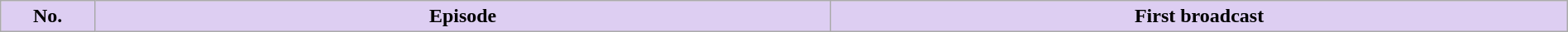<table class="wikitable plainrowheaders" style="width:100%; margin:auto; background:#fff;">
<tr>
<th style="background: #ddcef2; width: 6%;">No.</th>
<th style="background: #ddcef2; width: 47%;">Episode</th>
<th style="background: #ddcef2; width: 47%;">First broadcast<br>
















</th>
</tr>
</table>
